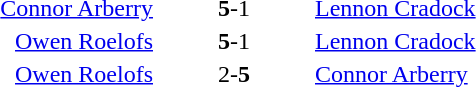<table style="text-align:center">
<tr>
<th width=223></th>
<th width=100></th>
<th width=223></th>
</tr>
<tr>
<td align=right><a href='#'>Connor Arberry</a> </td>
<td><strong>5</strong>-1</td>
<td align=left> <a href='#'>Lennon Cradock</a></td>
</tr>
<tr>
<td align=right><a href='#'>Owen Roelofs</a> </td>
<td><strong>5</strong>-1</td>
<td align=left> <a href='#'>Lennon Cradock</a></td>
</tr>
<tr>
<td align=right><a href='#'>Owen Roelofs</a> </td>
<td>2-<strong>5</strong></td>
<td align=left> <a href='#'>Connor Arberry</a></td>
</tr>
</table>
